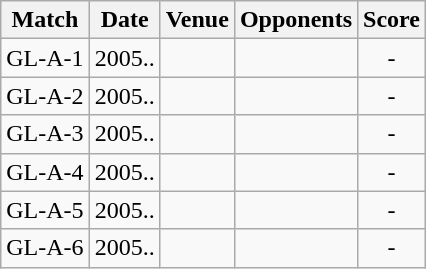<table class="wikitable" style="text-align:center;">
<tr>
<th>Match</th>
<th>Date</th>
<th>Venue</th>
<th>Opponents</th>
<th>Score</th>
</tr>
<tr>
<td>GL-A-1</td>
<td>2005..</td>
<td></td>
<td></td>
<td>-</td>
</tr>
<tr>
<td>GL-A-2</td>
<td>2005..</td>
<td></td>
<td></td>
<td>-</td>
</tr>
<tr>
<td>GL-A-3</td>
<td>2005..</td>
<td></td>
<td></td>
<td>-</td>
</tr>
<tr>
<td>GL-A-4</td>
<td>2005..</td>
<td></td>
<td></td>
<td>-</td>
</tr>
<tr>
<td>GL-A-5</td>
<td>2005..</td>
<td></td>
<td></td>
<td>-</td>
</tr>
<tr>
<td>GL-A-6</td>
<td>2005..</td>
<td></td>
<td></td>
<td>-</td>
</tr>
</table>
